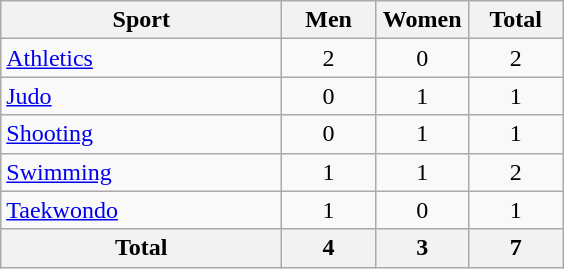<table class="wikitable sortable" style="text-align:center;">
<tr>
<th width=180>Sport</th>
<th width=55>Men</th>
<th width=55>Women</th>
<th width=55>Total</th>
</tr>
<tr>
<td align=left><a href='#'>Athletics</a></td>
<td>2</td>
<td>0</td>
<td>2</td>
</tr>
<tr>
<td align=left><a href='#'>Judo</a></td>
<td>0</td>
<td>1</td>
<td>1</td>
</tr>
<tr>
<td align=left><a href='#'>Shooting</a></td>
<td>0</td>
<td>1</td>
<td>1</td>
</tr>
<tr>
<td align=left><a href='#'>Swimming</a></td>
<td>1</td>
<td>1</td>
<td>2</td>
</tr>
<tr>
<td align=left><a href='#'>Taekwondo</a></td>
<td>1</td>
<td>0</td>
<td>1</td>
</tr>
<tr>
<th>Total</th>
<th>4</th>
<th>3</th>
<th>7</th>
</tr>
</table>
